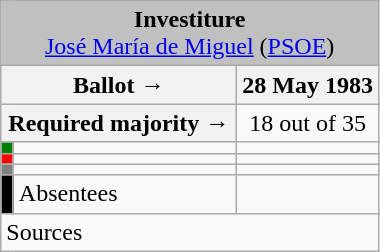<table class="wikitable" style="text-align:center;">
<tr>
<td colspan="3" align="center" bgcolor="#C0C0C0"><strong>Investiture</strong><br><a href='#'>José María de Miguel</a> (<a href='#'>PSOE</a>)</td>
</tr>
<tr>
<th colspan="2" width="150px">Ballot →</th>
<th>28 May 1983</th>
</tr>
<tr>
<th colspan="2">Required majority →</th>
<td>18 out of 35 </td>
</tr>
<tr>
<th width="1px" style="background:green;"></th>
<td align="left"></td>
<td></td>
</tr>
<tr>
<th style="color:inherit;background:red;"></th>
<td align="left"></td>
<td></td>
</tr>
<tr>
<th style="color:inherit;background:gray;"></th>
<td align="left"></td>
<td></td>
</tr>
<tr>
<th style="color:inherit;background:black;"></th>
<td align="left"><span>Absentees</span></td>
<td></td>
</tr>
<tr>
<td align="left" colspan="3">Sources</td>
</tr>
</table>
